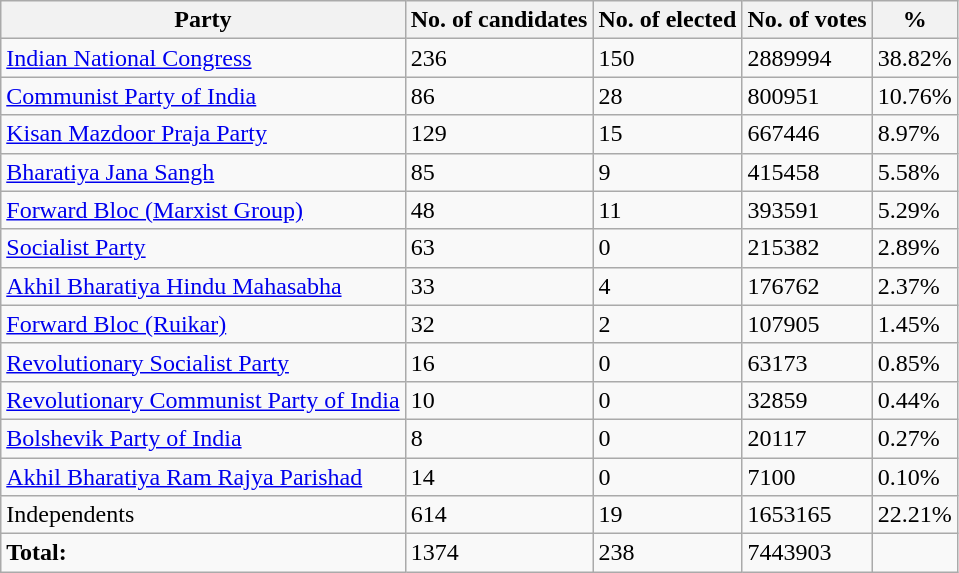<table class="wikitable sortable">
<tr>
<th>Party</th>
<th>No. of candidates</th>
<th>No. of elected</th>
<th>No. of votes</th>
<th>%</th>
</tr>
<tr>
<td><a href='#'>Indian National Congress</a></td>
<td>236</td>
<td>150</td>
<td>2889994</td>
<td>38.82%</td>
</tr>
<tr>
<td><a href='#'>Communist Party of India</a></td>
<td>86</td>
<td>28</td>
<td>800951</td>
<td>10.76%</td>
</tr>
<tr>
<td><a href='#'>Kisan Mazdoor Praja Party</a></td>
<td>129</td>
<td>15</td>
<td>667446</td>
<td>8.97%</td>
</tr>
<tr>
<td><a href='#'>Bharatiya Jana Sangh</a></td>
<td>85</td>
<td>9</td>
<td>415458</td>
<td>5.58%</td>
</tr>
<tr>
<td><a href='#'>Forward Bloc (Marxist Group)</a></td>
<td>48</td>
<td>11</td>
<td>393591</td>
<td>5.29%</td>
</tr>
<tr>
<td><a href='#'>Socialist Party</a></td>
<td>63</td>
<td>0</td>
<td>215382</td>
<td>2.89%</td>
</tr>
<tr>
<td><a href='#'>Akhil Bharatiya Hindu Mahasabha</a></td>
<td>33</td>
<td>4</td>
<td>176762</td>
<td>2.37%</td>
</tr>
<tr>
<td><a href='#'>Forward Bloc (Ruikar)</a></td>
<td>32</td>
<td>2</td>
<td>107905</td>
<td>1.45%</td>
</tr>
<tr>
<td><a href='#'>Revolutionary Socialist Party</a></td>
<td>16</td>
<td>0</td>
<td>63173</td>
<td>0.85%</td>
</tr>
<tr>
<td><a href='#'>Revolutionary Communist Party of India</a></td>
<td>10</td>
<td>0</td>
<td>32859</td>
<td>0.44%</td>
</tr>
<tr>
<td><a href='#'>Bolshevik Party of India</a></td>
<td>8</td>
<td>0</td>
<td>20117</td>
<td>0.27%</td>
</tr>
<tr>
<td><a href='#'>Akhil Bharatiya Ram Rajya Parishad</a></td>
<td>14</td>
<td>0</td>
<td>7100</td>
<td>0.10%</td>
</tr>
<tr>
<td>Independents</td>
<td>614</td>
<td>19</td>
<td>1653165</td>
<td>22.21%</td>
</tr>
<tr>
<td><strong>Total:</strong></td>
<td>1374</td>
<td>238</td>
<td>7443903</td>
<td></td>
</tr>
</table>
